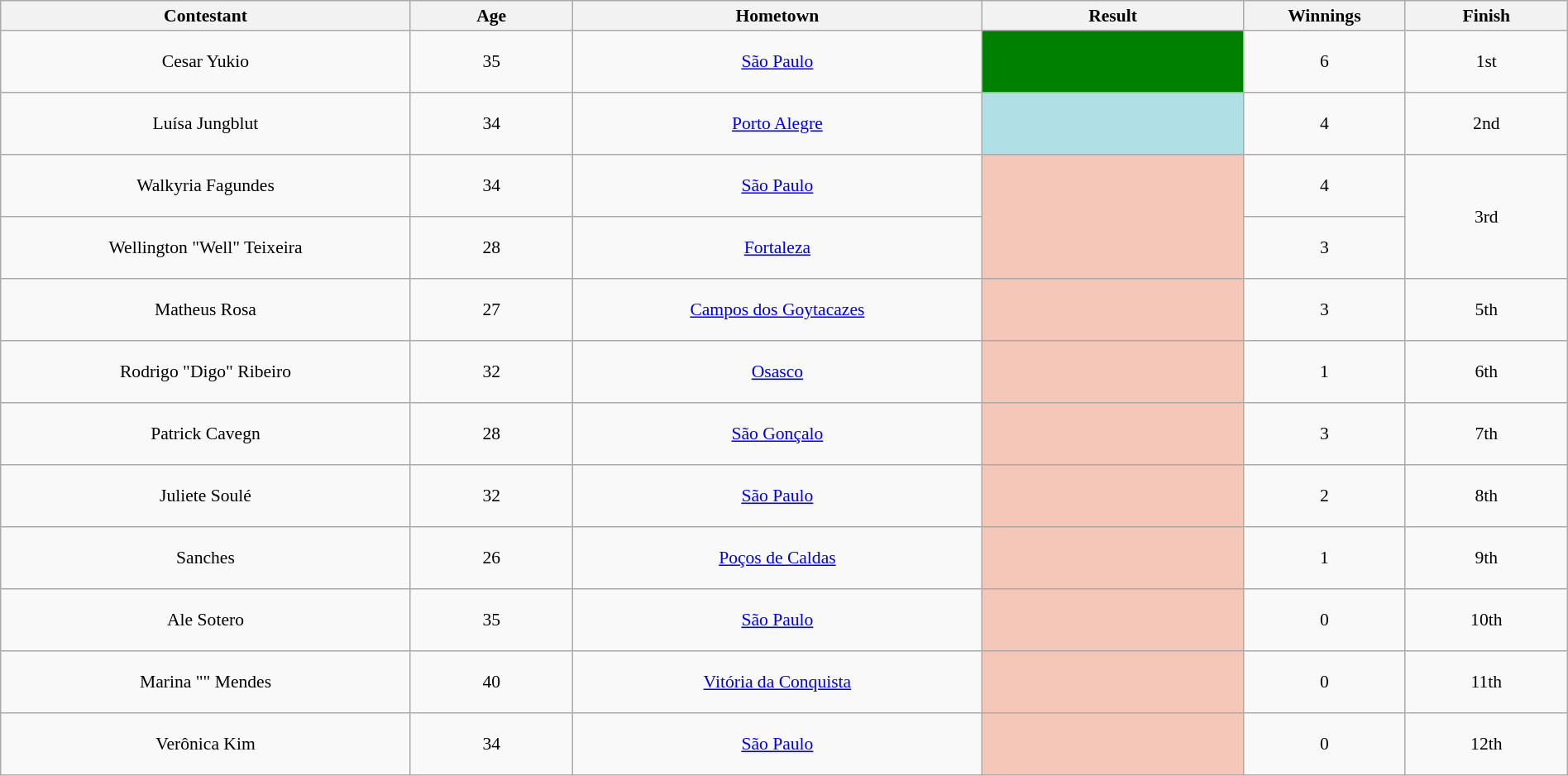<table class="wikitable sortable" style="margin:1em auto; text-align:center; font-size:90%; width:100%;">
<tr>
<th width="200px">Contestant</th>
<th width="075px">Age</th>
<th width="200px">Hometown</th>
<th width="125px">Result</th>
<th width="075px">Winnings</th>
<th width="075px">Finish</th>
</tr>
<tr style="height:50px">
<td>Cesar Yukio</td>
<td>35</td>
<td><a href='#'>São Paulo</a></td>
<td bgcolor="008000"></td>
<td>6</td>
<td>1st</td>
</tr>
<tr style="height:50px">
<td>Luísa Jungblut</td>
<td>34</td>
<td><a href='#'>Porto Alegre</a></td>
<td bgcolor=B0E0E6></td>
<td>4</td>
<td>2nd</td>
</tr>
<tr style="height:50px">
<td>Walkyria Fagundes</td>
<td>34</td>
<td><a href='#'>São Paulo</a></td>
<td rowspan="2" bgcolor="F4C7B8"></td>
<td>4</td>
<td rowspan="2">3rd</td>
</tr>
<tr style="height:50px">
<td>Wellington "Well" Teixeira</td>
<td>28</td>
<td><a href='#'>Fortaleza</a></td>
<td>3</td>
</tr>
<tr style="height:50px">
<td>Matheus Rosa</td>
<td>27</td>
<td><a href='#'>Campos dos Goytacazes</a></td>
<td bgcolor="F4C7B8"></td>
<td>3</td>
<td>5th</td>
</tr>
<tr style="height:50px">
<td>Rodrigo "Digo" Ribeiro</td>
<td>32</td>
<td><a href='#'>Osasco</a></td>
<td bgcolor="F4C7B8"></td>
<td>1</td>
<td>6th</td>
</tr>
<tr style="height:50px">
<td>Patrick Cavegn</td>
<td>28</td>
<td><a href='#'>São Gonçalo</a></td>
<td bgcolor="F4C7B8"></td>
<td>3</td>
<td>7th</td>
</tr>
<tr style="height:50px">
<td>Juliete Soulé</td>
<td>32</td>
<td><a href='#'>São Paulo</a></td>
<td bgcolor="F4C7B8"></td>
<td>2</td>
<td>8th</td>
</tr>
<tr style="height:50px">
<td> Sanches</td>
<td>26</td>
<td><a href='#'>Poços de Caldas</a></td>
<td bgcolor="F4C7B8"></td>
<td>1</td>
<td>9th</td>
</tr>
<tr style="height:50px">
<td>Ale Sotero</td>
<td>35</td>
<td><a href='#'>São Paulo</a></td>
<td bgcolor="F4C7B8"></td>
<td>0</td>
<td>10th</td>
</tr>
<tr style="height:50px">
<td>Marina "" Mendes</td>
<td>40</td>
<td><a href='#'>Vitória da Conquista</a></td>
<td bgcolor="F4C7B8"></td>
<td>0</td>
<td>11th</td>
</tr>
<tr style="height:50px">
<td>Verônica Kim</td>
<td>34</td>
<td><a href='#'>São Paulo</a></td>
<td bgcolor="F4C7B8"></td>
<td>0</td>
<td>12th</td>
</tr>
</table>
